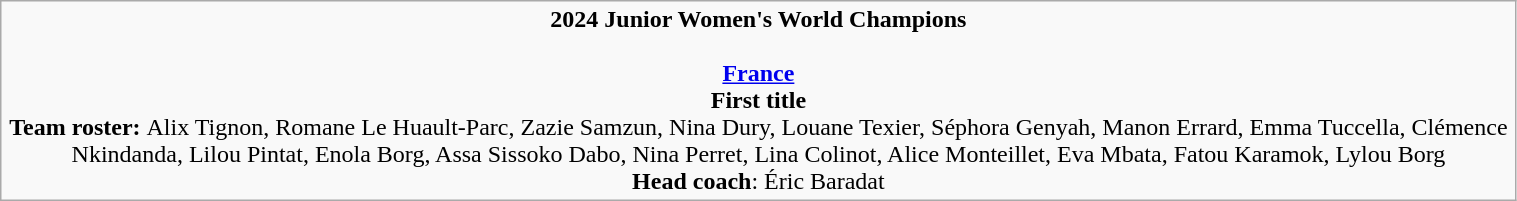<table class="wikitable" style="width: 80%;">
<tr style="text-align: center;">
<td><strong>2024 Junior Women's World Champions</strong><br><br><strong><a href='#'>France</a></strong><br><strong>First title</strong><br><strong>Team roster: </strong>Alix Tignon, Romane Le Huault-Parc, Zazie Samzun, Nina Dury, Louane Texier, Séphora Genyah, Manon Errard, Emma Tuccella, Clémence Nkindanda, Lilou Pintat, Enola Borg, Assa Sissoko Dabo, Nina Perret, Lina Colinot, Alice Monteillet, Eva Mbata, Fatou Karamok, Lylou Borg<br><strong>Head coach</strong>: Éric Baradat</td>
</tr>
</table>
